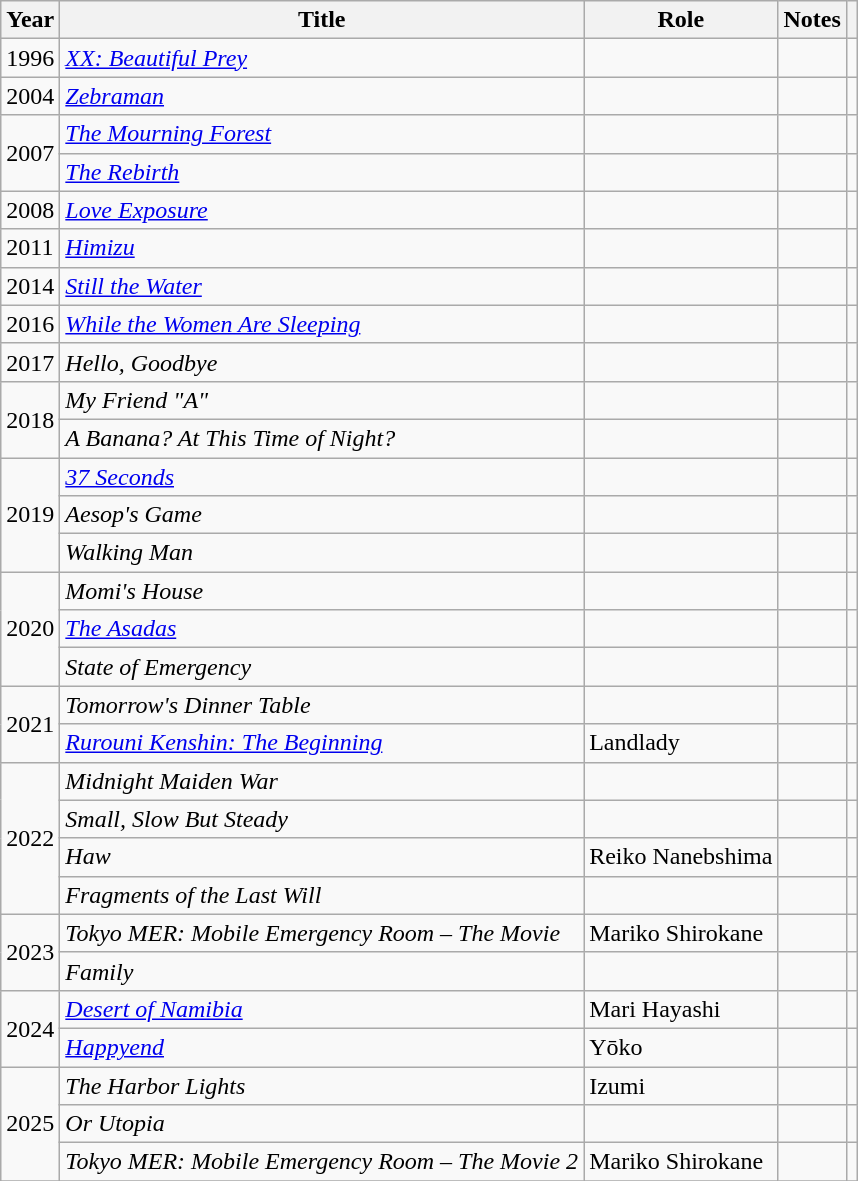<table class="wikitable sortable">
<tr>
<th>Year</th>
<th>Title</th>
<th>Role</th>
<th class="unsortable">Notes</th>
<th class="unsortable"></th>
</tr>
<tr>
<td>1996</td>
<td><em><a href='#'>XX: Beautiful Prey</a></em></td>
<td></td>
<td></td>
<td></td>
</tr>
<tr>
<td>2004</td>
<td><em><a href='#'>Zebraman</a></em></td>
<td></td>
<td></td>
<td></td>
</tr>
<tr>
<td rowspan=2>2007</td>
<td><em><a href='#'>The Mourning Forest</a></em></td>
<td></td>
<td></td>
<td></td>
</tr>
<tr>
<td><em><a href='#'>The Rebirth</a></em></td>
<td></td>
<td></td>
<td></td>
</tr>
<tr>
<td>2008</td>
<td><em><a href='#'>Love Exposure</a></em></td>
<td></td>
<td></td>
<td></td>
</tr>
<tr>
<td>2011</td>
<td><em><a href='#'>Himizu</a></em></td>
<td></td>
<td></td>
<td></td>
</tr>
<tr>
<td>2014</td>
<td><em><a href='#'>Still the Water</a></em></td>
<td></td>
<td></td>
<td></td>
</tr>
<tr>
<td>2016</td>
<td><em><a href='#'>While the Women Are Sleeping</a></em></td>
<td></td>
<td></td>
<td></td>
</tr>
<tr>
<td>2017</td>
<td><em>Hello, Goodbye</em></td>
<td></td>
<td></td>
<td></td>
</tr>
<tr>
<td rowspan=2>2018</td>
<td><em>My Friend "A"</em></td>
<td></td>
<td></td>
<td></td>
</tr>
<tr>
<td><em>A Banana? At This Time of Night?</em></td>
<td></td>
<td></td>
<td></td>
</tr>
<tr>
<td rowspan=3>2019</td>
<td><em><a href='#'>37 Seconds</a></em></td>
<td></td>
<td></td>
<td></td>
</tr>
<tr>
<td><em>Aesop's Game</em></td>
<td></td>
<td></td>
<td></td>
</tr>
<tr>
<td><em>Walking Man</em></td>
<td></td>
<td></td>
<td></td>
</tr>
<tr>
<td rowspan=3>2020</td>
<td><em>Momi's House</em></td>
<td></td>
<td></td>
<td></td>
</tr>
<tr>
<td><em><a href='#'>The Asadas</a></em></td>
<td></td>
<td></td>
<td></td>
</tr>
<tr>
<td><em>State of Emergency</em></td>
<td></td>
<td></td>
<td></td>
</tr>
<tr>
<td rowspan=2>2021</td>
<td><em>Tomorrow's Dinner Table</em></td>
<td></td>
<td></td>
<td></td>
</tr>
<tr>
<td><em><a href='#'>Rurouni Kenshin: The Beginning</a></em></td>
<td>Landlady</td>
<td></td>
<td></td>
</tr>
<tr>
<td rowspan=4>2022</td>
<td><em>Midnight Maiden War</em></td>
<td></td>
<td></td>
<td></td>
</tr>
<tr>
<td><em>Small, Slow But Steady</em></td>
<td></td>
<td></td>
<td></td>
</tr>
<tr>
<td><em>Haw</em></td>
<td>Reiko Nanebshima</td>
<td></td>
<td></td>
</tr>
<tr>
<td><em>Fragments of the Last Will</em></td>
<td></td>
<td></td>
<td></td>
</tr>
<tr>
<td rowspan=2>2023</td>
<td><em>Tokyo MER: Mobile Emergency Room – The Movie</em></td>
<td>Mariko Shirokane</td>
<td></td>
<td></td>
</tr>
<tr>
<td><em>Family</em></td>
<td></td>
<td></td>
<td></td>
</tr>
<tr>
<td rowspan=2>2024</td>
<td><em><a href='#'>Desert of Namibia</a></em></td>
<td>Mari Hayashi</td>
<td></td>
<td></td>
</tr>
<tr>
<td><em><a href='#'>Happyend</a></em></td>
<td>Yōko</td>
<td></td>
<td></td>
</tr>
<tr>
<td rowspan=3>2025</td>
<td><em>The Harbor Lights</em></td>
<td>Izumi</td>
<td></td>
<td></td>
</tr>
<tr>
<td><em>Or Utopia</em></td>
<td></td>
<td></td>
<td></td>
</tr>
<tr>
<td><em>Tokyo MER: Mobile Emergency Room – The Movie 2</em></td>
<td>Mariko Shirokane</td>
<td></td>
<td></td>
</tr>
<tr>
</tr>
</table>
